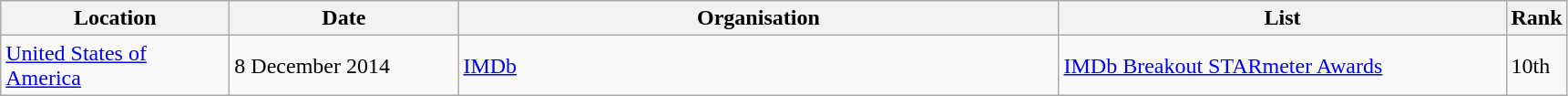<table class=wikitable>
<tr>
<th scope="col" style="width:10em;">Location</th>
<th scope="col" style="width:10em;">Date</th>
<th scope="col" style="width:27em;">Organisation</th>
<th scope="col" style="width:20em;">List</th>
<th>Rank</th>
</tr>
<tr>
<td><a href='#'>United States of America</a></td>
<td>8 December 2014</td>
<td><a href='#'>IMDb</a></td>
<td><a href='#'>IMDb Breakout STARmeter Awards</a></td>
<td>10th</td>
</tr>
</table>
